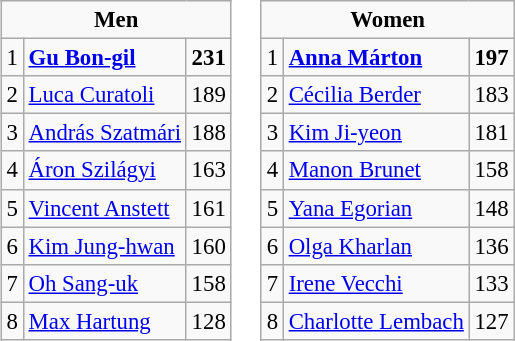<table style="margin:1em auto;">
<tr valign="top">
<td><br><table class="wikitable" style="font-size: 95%">
<tr>
<td colspan="3" style="text-align:center;"><strong>Men</strong></td>
</tr>
<tr>
<td>1</td>
<td align="left"> <strong><a href='#'>Gu Bon-gil</a></strong></td>
<td><strong>231</strong></td>
</tr>
<tr align="center">
<td>2</td>
<td align="left"> <a href='#'>Luca Curatoli</a></td>
<td>189</td>
</tr>
<tr align="center">
<td>3</td>
<td align="left"> <a href='#'>András Szatmári</a></td>
<td>188</td>
</tr>
<tr align="center">
<td>4</td>
<td align="left"> <a href='#'>Áron Szilágyi</a></td>
<td>163</td>
</tr>
<tr align="center">
<td>5</td>
<td align="left"> <a href='#'>Vincent Anstett</a></td>
<td>161</td>
</tr>
<tr align="center">
<td>6</td>
<td align="left"> <a href='#'>Kim Jung-hwan</a></td>
<td>160</td>
</tr>
<tr align="center">
<td>7</td>
<td align="left"> <a href='#'>Oh Sang-uk</a></td>
<td>158</td>
</tr>
<tr align="center">
<td>8</td>
<td align="left"> <a href='#'>Max Hartung</a></td>
<td>128</td>
</tr>
</table>
</td>
<td><br><table class="wikitable" style="font-size: 95%">
<tr>
<td colspan="3" style="text-align:center;"><strong>Women</strong></td>
</tr>
<tr>
<td>1</td>
<td align="left"> <strong><a href='#'>Anna Márton</a></strong></td>
<td><strong>197</strong></td>
</tr>
<tr align="center">
<td>2</td>
<td align="left"> <a href='#'>Cécilia Berder</a></td>
<td>183</td>
</tr>
<tr align="center">
<td>3</td>
<td align="left"> <a href='#'>Kim Ji-yeon</a></td>
<td>181</td>
</tr>
<tr align="center">
<td>4</td>
<td align="left"> <a href='#'>Manon Brunet</a></td>
<td>158</td>
</tr>
<tr align="center">
<td>5</td>
<td align="left"> <a href='#'>Yana Egorian</a></td>
<td>148</td>
</tr>
<tr align="center">
<td>6</td>
<td align="left"> <a href='#'>Olga Kharlan</a></td>
<td>136</td>
</tr>
<tr align="center">
<td>7</td>
<td align="left"> <a href='#'>Irene Vecchi</a></td>
<td>133</td>
</tr>
<tr align="center">
<td>8</td>
<td align="left"> <a href='#'>Charlotte Lembach</a></td>
<td>127</td>
</tr>
</table>
</td>
<td></td>
</tr>
</table>
